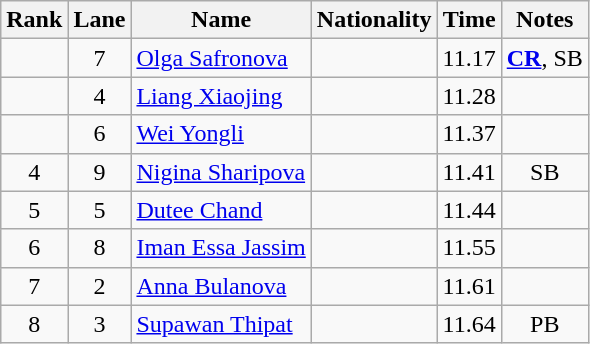<table class="wikitable sortable" style="text-align:center">
<tr>
<th>Rank</th>
<th>Lane</th>
<th>Name</th>
<th>Nationality</th>
<th>Time</th>
<th>Notes</th>
</tr>
<tr>
<td></td>
<td>7</td>
<td align=left><a href='#'>Olga Safronova</a></td>
<td align=left></td>
<td>11.17</td>
<td><strong><a href='#'>CR</a></strong>, SB</td>
</tr>
<tr>
<td></td>
<td>4</td>
<td align=left><a href='#'>Liang Xiaojing</a></td>
<td align=left></td>
<td>11.28</td>
<td></td>
</tr>
<tr>
<td></td>
<td>6</td>
<td align=left><a href='#'>Wei Yongli</a></td>
<td align=left></td>
<td>11.37</td>
<td></td>
</tr>
<tr>
<td>4</td>
<td>9</td>
<td align=left><a href='#'>Nigina Sharipova</a></td>
<td align=left></td>
<td>11.41</td>
<td>SB</td>
</tr>
<tr>
<td>5</td>
<td>5</td>
<td align=left><a href='#'>Dutee Chand</a></td>
<td align=left></td>
<td>11.44</td>
<td></td>
</tr>
<tr>
<td>6</td>
<td>8</td>
<td align=left><a href='#'>Iman Essa Jassim</a></td>
<td align=left></td>
<td>11.55</td>
<td></td>
</tr>
<tr>
<td>7</td>
<td>2</td>
<td align=left><a href='#'>Anna Bulanova</a></td>
<td align=left></td>
<td>11.61</td>
<td></td>
</tr>
<tr>
<td>8</td>
<td>3</td>
<td align=left><a href='#'>Supawan Thipat</a></td>
<td align=left></td>
<td>11.64</td>
<td>PB</td>
</tr>
</table>
